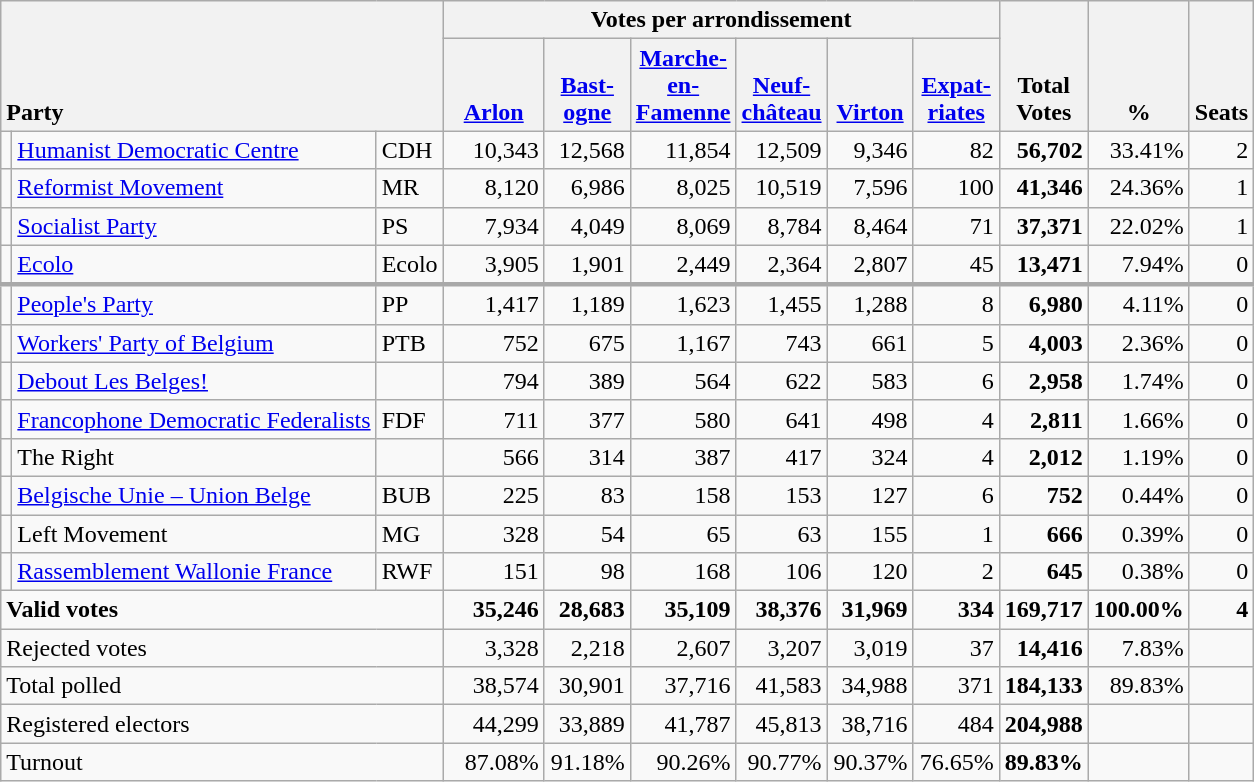<table class="wikitable" border="1" style="text-align:right;">
<tr>
<th style="text-align:left;" valign=bottom rowspan=2 colspan=3>Party</th>
<th colspan=6>Votes per arrondissement</th>
<th align=center valign=bottom rowspan=2 width="50">Total Votes</th>
<th align=center valign=bottom rowspan=2 width="50">%</th>
<th align=center valign=bottom rowspan=2>Seats</th>
</tr>
<tr>
<th align=center valign=bottom width="60"><a href='#'>Arlon</a></th>
<th align=center valign=bottom width="50"><a href='#'>Bast- ogne</a></th>
<th align=center valign=bottom width="50"><a href='#'>Marche- en- Famenne</a></th>
<th align=center valign=bottom width="50"><a href='#'>Neuf- château</a></th>
<th align=center valign=bottom width="50"><a href='#'>Virton</a></th>
<th align=center valign=bottom width="50"><a href='#'>Expat- riates</a></th>
</tr>
<tr>
<td></td>
<td align=left style="white-space: nowrap;"><a href='#'>Humanist Democratic Centre</a></td>
<td align=left>CDH</td>
<td>10,343</td>
<td>12,568</td>
<td>11,854</td>
<td>12,509</td>
<td>9,346</td>
<td>82</td>
<td><strong>56,702</strong></td>
<td>33.41%</td>
<td>2</td>
</tr>
<tr>
<td></td>
<td align=left><a href='#'>Reformist Movement</a></td>
<td align=left>MR</td>
<td>8,120</td>
<td>6,986</td>
<td>8,025</td>
<td>10,519</td>
<td>7,596</td>
<td>100</td>
<td><strong>41,346</strong></td>
<td>24.36%</td>
<td>1</td>
</tr>
<tr>
<td></td>
<td align=left><a href='#'>Socialist Party</a></td>
<td align=left>PS</td>
<td>7,934</td>
<td>4,049</td>
<td>8,069</td>
<td>8,784</td>
<td>8,464</td>
<td>71</td>
<td><strong>37,371</strong></td>
<td>22.02%</td>
<td>1</td>
</tr>
<tr>
<td></td>
<td align=left><a href='#'>Ecolo</a></td>
<td align=left>Ecolo</td>
<td>3,905</td>
<td>1,901</td>
<td>2,449</td>
<td>2,364</td>
<td>2,807</td>
<td>45</td>
<td><strong>13,471</strong></td>
<td>7.94%</td>
<td>0</td>
</tr>
<tr style="border-top:3px solid darkgray;">
<td></td>
<td align=left><a href='#'>People's Party</a></td>
<td align=left>PP</td>
<td>1,417</td>
<td>1,189</td>
<td>1,623</td>
<td>1,455</td>
<td>1,288</td>
<td>8</td>
<td><strong>6,980</strong></td>
<td>4.11%</td>
<td>0</td>
</tr>
<tr>
<td></td>
<td align=left><a href='#'>Workers' Party of Belgium</a></td>
<td align=left>PTB</td>
<td>752</td>
<td>675</td>
<td>1,167</td>
<td>743</td>
<td>661</td>
<td>5</td>
<td><strong>4,003</strong></td>
<td>2.36%</td>
<td>0</td>
</tr>
<tr>
<td></td>
<td align=left><a href='#'>Debout Les Belges!</a></td>
<td align=left></td>
<td>794</td>
<td>389</td>
<td>564</td>
<td>622</td>
<td>583</td>
<td>6</td>
<td><strong>2,958</strong></td>
<td>1.74%</td>
<td>0</td>
</tr>
<tr>
<td></td>
<td align=left><a href='#'>Francophone Democratic Federalists</a></td>
<td align=left>FDF</td>
<td>711</td>
<td>377</td>
<td>580</td>
<td>641</td>
<td>498</td>
<td>4</td>
<td><strong>2,811</strong></td>
<td>1.66%</td>
<td>0</td>
</tr>
<tr>
<td></td>
<td align=left>The Right</td>
<td align=left></td>
<td>566</td>
<td>314</td>
<td>387</td>
<td>417</td>
<td>324</td>
<td>4</td>
<td><strong>2,012</strong></td>
<td>1.19%</td>
<td>0</td>
</tr>
<tr>
<td></td>
<td align=left><a href='#'>Belgische Unie – Union Belge</a></td>
<td align=left>BUB</td>
<td>225</td>
<td>83</td>
<td>158</td>
<td>153</td>
<td>127</td>
<td>6</td>
<td><strong>752</strong></td>
<td>0.44%</td>
<td>0</td>
</tr>
<tr>
<td></td>
<td align=left>Left Movement</td>
<td align=left>MG</td>
<td>328</td>
<td>54</td>
<td>65</td>
<td>63</td>
<td>155</td>
<td>1</td>
<td><strong>666</strong></td>
<td>0.39%</td>
<td>0</td>
</tr>
<tr>
<td></td>
<td align=left><a href='#'>Rassemblement Wallonie France</a></td>
<td align=left>RWF</td>
<td>151</td>
<td>98</td>
<td>168</td>
<td>106</td>
<td>120</td>
<td>2</td>
<td><strong>645</strong></td>
<td>0.38%</td>
<td>0</td>
</tr>
<tr style="font-weight:bold">
<td align=left colspan=3>Valid votes</td>
<td>35,246</td>
<td>28,683</td>
<td>35,109</td>
<td>38,376</td>
<td>31,969</td>
<td>334</td>
<td>169,717</td>
<td>100.00%</td>
<td>4</td>
</tr>
<tr>
<td align=left colspan=3>Rejected votes</td>
<td>3,328</td>
<td>2,218</td>
<td>2,607</td>
<td>3,207</td>
<td>3,019</td>
<td>37</td>
<td><strong>14,416</strong></td>
<td>7.83%</td>
<td></td>
</tr>
<tr>
<td align=left colspan=3>Total polled</td>
<td>38,574</td>
<td>30,901</td>
<td>37,716</td>
<td>41,583</td>
<td>34,988</td>
<td>371</td>
<td><strong>184,133</strong></td>
<td>89.83%</td>
<td></td>
</tr>
<tr>
<td align=left colspan=3>Registered electors</td>
<td>44,299</td>
<td>33,889</td>
<td>41,787</td>
<td>45,813</td>
<td>38,716</td>
<td>484</td>
<td><strong>204,988</strong></td>
<td></td>
<td></td>
</tr>
<tr>
<td align=left colspan=3>Turnout</td>
<td>87.08%</td>
<td>91.18%</td>
<td>90.26%</td>
<td>90.77%</td>
<td>90.37%</td>
<td>76.65%</td>
<td><strong>89.83%</strong></td>
<td></td>
<td></td>
</tr>
</table>
